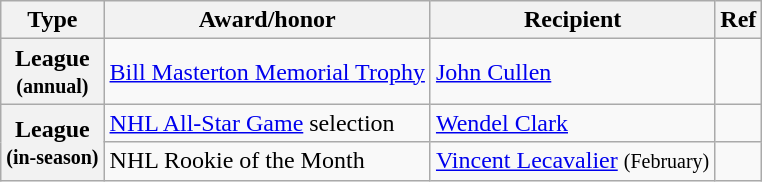<table class="wikitable">
<tr>
<th scope="col">Type</th>
<th scope="col">Award/honor</th>
<th scope="col">Recipient</th>
<th scope="col">Ref</th>
</tr>
<tr>
<th scope="row">League<br><small>(annual)</small></th>
<td><a href='#'>Bill Masterton Memorial Trophy</a></td>
<td><a href='#'>John Cullen</a></td>
<td></td>
</tr>
<tr>
<th scope="row" rowspan="2">League<br><small>(in-season)</small></th>
<td><a href='#'>NHL All-Star Game</a> selection</td>
<td><a href='#'>Wendel Clark</a></td>
<td></td>
</tr>
<tr>
<td>NHL Rookie of the Month</td>
<td><a href='#'>Vincent Lecavalier</a> <small>(February)</small></td>
<td></td>
</tr>
</table>
